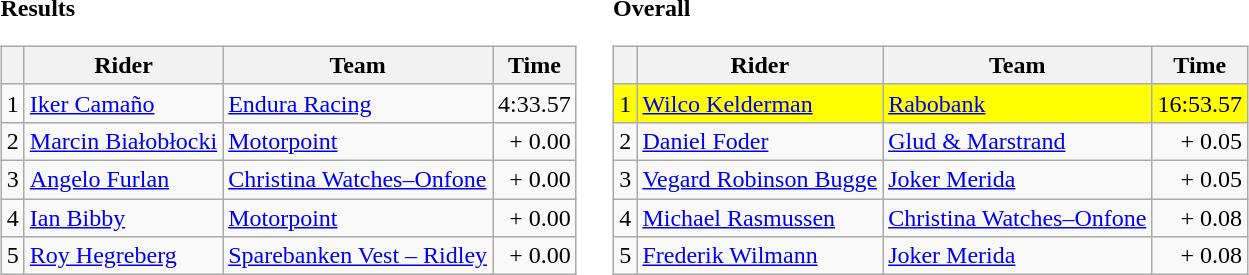<table>
<tr>
<td><strong>Results</strong><br><table class="wikitable">
<tr>
<th></th>
<th>Rider</th>
<th>Team</th>
<th>Time</th>
</tr>
<tr>
<td>1</td>
<td> <a href='#'>Iker Camaño</a></td>
<td><a href='#'>Endura Racing</a></td>
<td align="right">4:33.57</td>
</tr>
<tr>
<td>2</td>
<td> <a href='#'>Marcin Białobłocki</a></td>
<td><a href='#'>Motorpoint</a></td>
<td align="right">+ 0.00</td>
</tr>
<tr>
<td>3</td>
<td> <a href='#'>Angelo Furlan</a></td>
<td><a href='#'>Christina Watches–Onfone</a></td>
<td align="right">+ 0.00</td>
</tr>
<tr>
<td>4</td>
<td> <a href='#'>Ian Bibby</a></td>
<td><a href='#'>Motorpoint</a></td>
<td align="right">+ 0.00</td>
</tr>
<tr>
<td>5</td>
<td> <a href='#'>Roy Hegreberg</a></td>
<td><a href='#'>Sparebanken Vest – Ridley</a></td>
<td align="right">+ 0.00</td>
</tr>
</table>
</td>
<td></td>
<td><strong>Overall</strong><br><table class="wikitable">
<tr>
<th></th>
<th>Rider</th>
<th>Team</th>
<th>Time</th>
</tr>
<tr style="background:yellow">
<td>1</td>
<td> <a href='#'>Wilco Kelderman</a></td>
<td><a href='#'>Rabobank</a></td>
<td align="right">16:53.57</td>
</tr>
<tr>
<td>2</td>
<td> <a href='#'>Daniel Foder</a></td>
<td><a href='#'>Glud & Marstrand</a></td>
<td align="right">+ 0.05</td>
</tr>
<tr>
<td>3</td>
<td> <a href='#'>Vegard Robinson Bugge</a></td>
<td><a href='#'>Joker Merida</a></td>
<td align="right">+ 0.05</td>
</tr>
<tr>
<td>4</td>
<td> <a href='#'>Michael Rasmussen</a></td>
<td><a href='#'>Christina Watches–Onfone</a></td>
<td align="right">+ 0.08</td>
</tr>
<tr>
<td>5</td>
<td> <a href='#'>Frederik Wilmann</a></td>
<td><a href='#'>Joker Merida</a></td>
<td align="right">+ 0.08</td>
</tr>
</table>
</td>
</tr>
</table>
